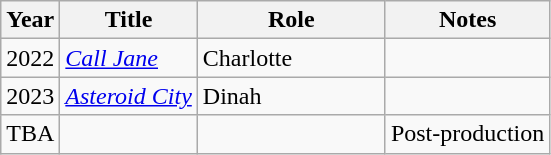<table class="wikitable sortable">
<tr>
<th>Year</th>
<th>Title</th>
<th width=118>Role</th>
<th>Notes</th>
</tr>
<tr>
<td>2022</td>
<td><em><a href='#'>Call Jane</a></em></td>
<td>Charlotte</td>
<td></td>
</tr>
<tr>
<td>2023</td>
<td><em><a href='#'>Asteroid City</a></em></td>
<td>Dinah</td>
<td></td>
</tr>
<tr>
<td>TBA</td>
<td></td>
<td></td>
<td>Post-production</td>
</tr>
</table>
